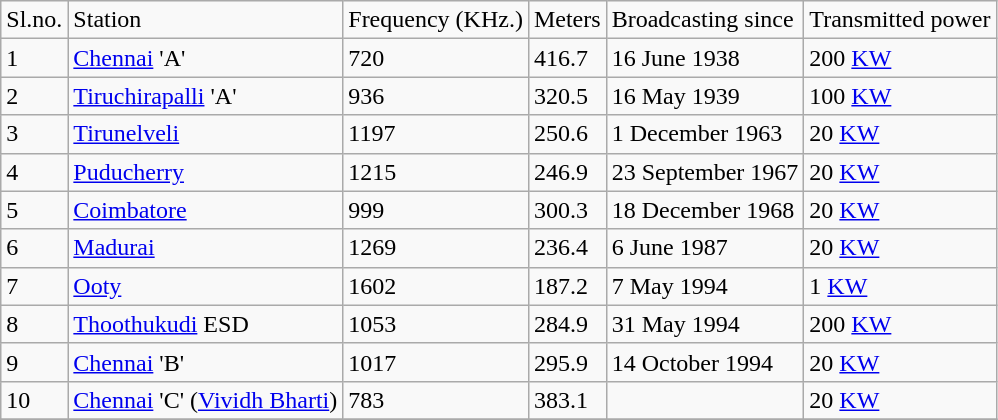<table class="wikitable">
<tr>
<td>Sl.no.</td>
<td>Station</td>
<td>Frequency (KHz.)</td>
<td>Meters</td>
<td>Broadcasting since</td>
<td>Transmitted power</td>
</tr>
<tr>
<td>1</td>
<td><a href='#'>Chennai</a> 'A'</td>
<td>720</td>
<td>416.7</td>
<td>16 June 1938</td>
<td>200 <a href='#'>KW</a></td>
</tr>
<tr>
<td>2</td>
<td><a href='#'>Tiruchirapalli</a> 'A'</td>
<td>936</td>
<td>320.5</td>
<td>16 May 1939</td>
<td>100 <a href='#'>KW</a></td>
</tr>
<tr>
<td>3</td>
<td><a href='#'>Tirunelveli</a></td>
<td>1197</td>
<td>250.6</td>
<td>1 December 1963</td>
<td>20 <a href='#'>KW</a></td>
</tr>
<tr>
<td>4</td>
<td><a href='#'>Puducherry</a></td>
<td>1215</td>
<td>246.9</td>
<td>23 September 1967</td>
<td>20 <a href='#'>KW</a></td>
</tr>
<tr>
<td>5</td>
<td><a href='#'>Coimbatore</a></td>
<td>999</td>
<td>300.3</td>
<td>18 December 1968</td>
<td>20 <a href='#'>KW</a></td>
</tr>
<tr>
<td>6</td>
<td><a href='#'>Madurai</a></td>
<td>1269</td>
<td>236.4</td>
<td>6 June 1987</td>
<td>20 <a href='#'>KW</a></td>
</tr>
<tr>
<td>7</td>
<td><a href='#'>Ooty</a></td>
<td>1602</td>
<td>187.2</td>
<td>7 May 1994</td>
<td>1 <a href='#'>KW</a></td>
</tr>
<tr>
<td>8</td>
<td><a href='#'>Thoothukudi</a> ESD</td>
<td>1053</td>
<td>284.9</td>
<td>31 May 1994</td>
<td>200 <a href='#'>KW</a></td>
</tr>
<tr>
<td>9</td>
<td><a href='#'>Chennai</a> 'B'</td>
<td>1017</td>
<td>295.9</td>
<td>14 October 1994</td>
<td>20 <a href='#'>KW</a></td>
</tr>
<tr>
<td>10</td>
<td><a href='#'>Chennai</a> 'C' (<a href='#'>Vividh Bharti</a>)</td>
<td>783</td>
<td>383.1</td>
<td></td>
<td>20 <a href='#'>KW</a></td>
</tr>
<tr>
</tr>
</table>
